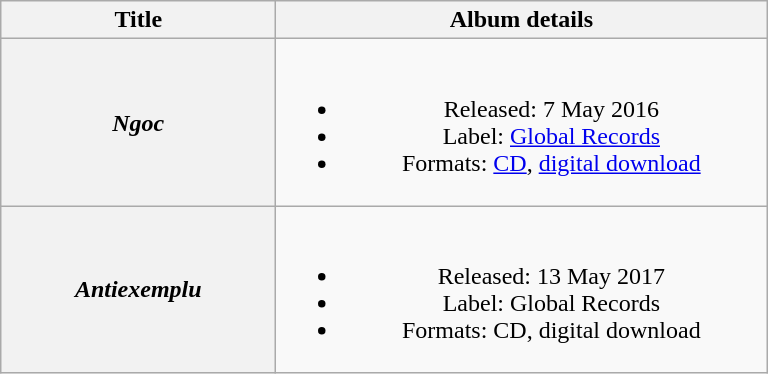<table class="wikitable plainrowheaders" style="text-align:center">
<tr>
<th scope="col" style="width:11em;">Title</th>
<th scope="col" style="width:20em;">Album details</th>
</tr>
<tr>
<th scope="row"><em>Ngoc</em></th>
<td><br><ul><li>Released: 7 May 2016</li><li>Label: <a href='#'>Global Records</a></li><li>Formats: <a href='#'>CD</a>, <a href='#'>digital download</a></li></ul></td>
</tr>
<tr>
<th scope="row"><em>Antiexemplu</em></th>
<td><br><ul><li>Released: 13 May 2017</li><li>Label: Global Records</li><li>Formats: CD, digital download</li></ul></td>
</tr>
</table>
